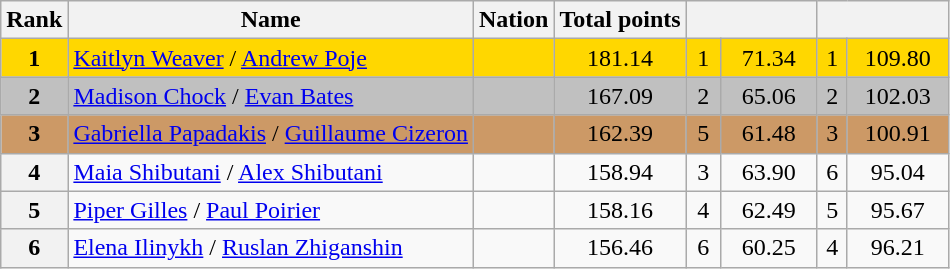<table class="wikitable sortable">
<tr>
<th>Rank</th>
<th>Name</th>
<th>Nation</th>
<th>Total points</th>
<th colspan="2" width="80px"></th>
<th colspan="2" width="80px"></th>
</tr>
<tr bgcolor="gold">
<td align="center"><strong>1</strong></td>
<td><a href='#'>Kaitlyn Weaver</a> / <a href='#'>Andrew Poje</a></td>
<td></td>
<td align="center">181.14</td>
<td align="center">1</td>
<td align="center">71.34</td>
<td align="center">1</td>
<td align="center">109.80</td>
</tr>
<tr bgcolor="silver">
<td align="center"><strong>2</strong></td>
<td><a href='#'>Madison Chock</a> / <a href='#'>Evan Bates</a></td>
<td></td>
<td align="center">167.09</td>
<td align="center">2</td>
<td align="center">65.06</td>
<td align="center">2</td>
<td align="center">102.03</td>
</tr>
<tr bgcolor="cc9966">
<td align="center"><strong>3</strong></td>
<td><a href='#'>Gabriella Papadakis</a> / <a href='#'>Guillaume Cizeron</a></td>
<td></td>
<td align="center">162.39</td>
<td align="center">5</td>
<td align="center">61.48</td>
<td align="center">3</td>
<td align="center">100.91</td>
</tr>
<tr>
<th>4</th>
<td><a href='#'>Maia Shibutani</a> / <a href='#'>Alex Shibutani</a></td>
<td></td>
<td align="center">158.94</td>
<td align="center">3</td>
<td align="center">63.90</td>
<td align="center">6</td>
<td align="center">95.04</td>
</tr>
<tr>
<th>5</th>
<td><a href='#'>Piper Gilles</a> / <a href='#'>Paul Poirier</a></td>
<td></td>
<td align="center">158.16</td>
<td align="center">4</td>
<td align="center">62.49</td>
<td align="center">5</td>
<td align="center">95.67</td>
</tr>
<tr>
<th>6</th>
<td><a href='#'>Elena Ilinykh</a> / <a href='#'>Ruslan Zhiganshin</a></td>
<td></td>
<td align="center">156.46</td>
<td align="center">6</td>
<td align="center">60.25</td>
<td align="center">4</td>
<td align="center">96.21</td>
</tr>
</table>
